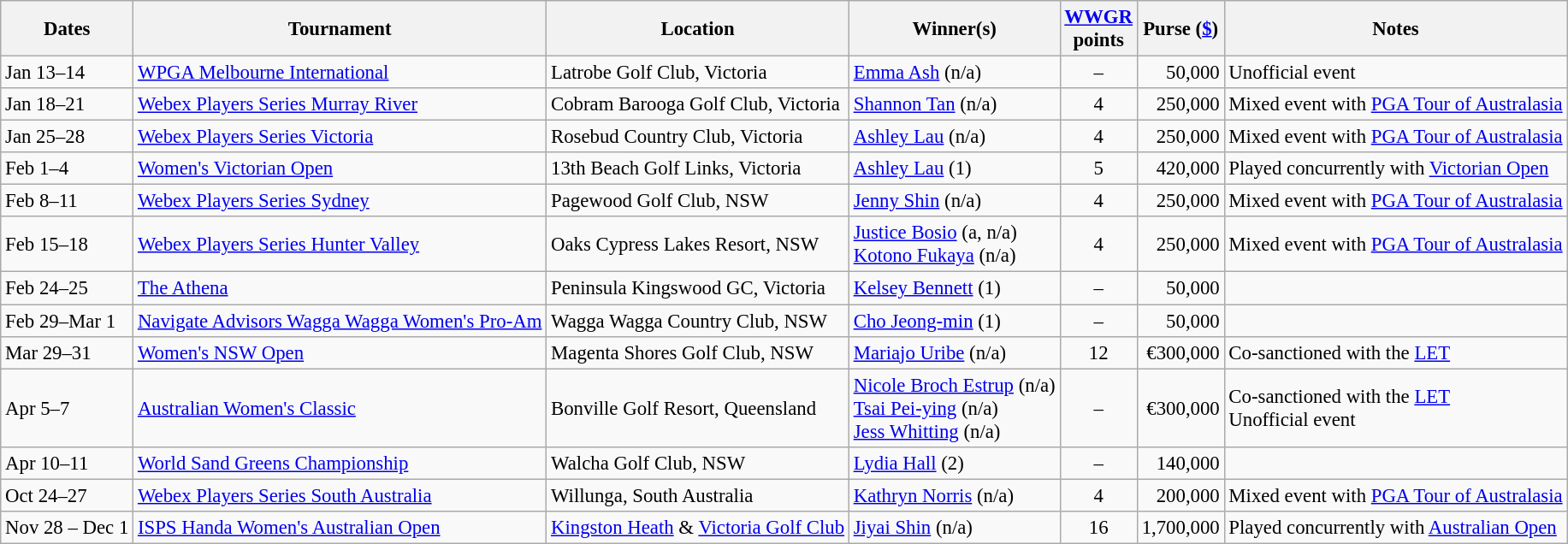<table class="wikitable sortable" style="font-size:95%">
<tr>
<th>Dates</th>
<th>Tournament</th>
<th>Location</th>
<th>Winner(s)</th>
<th><a href='#'>WWGR</a><br>points</th>
<th>Purse (<a href='#'>$</a>)</th>
<th>Notes</th>
</tr>
<tr>
<td>Jan 13–14</td>
<td><a href='#'>WPGA Melbourne International</a></td>
<td>Latrobe Golf Club, Victoria</td>
<td> <a href='#'>Emma Ash</a> (n/a)</td>
<td align=center>–</td>
<td align=right>50,000</td>
<td>Unofficial event</td>
</tr>
<tr>
<td>Jan 18–21</td>
<td><a href='#'>Webex Players Series Murray River</a></td>
<td>Cobram Barooga Golf Club, Victoria</td>
<td> <a href='#'>Shannon Tan</a> (n/a)</td>
<td align=center>4</td>
<td align=right>250,000</td>
<td>Mixed event with <a href='#'>PGA Tour of Australasia</a></td>
</tr>
<tr>
<td>Jan 25–28</td>
<td><a href='#'>Webex Players Series Victoria</a></td>
<td>Rosebud Country Club, Victoria</td>
<td> <a href='#'>Ashley Lau</a> (n/a)</td>
<td align=center>4</td>
<td align=right>250,000</td>
<td>Mixed event with <a href='#'>PGA Tour of Australasia</a></td>
</tr>
<tr>
<td>Feb 1–4</td>
<td><a href='#'>Women's Victorian Open</a></td>
<td>13th Beach Golf Links, Victoria</td>
<td> <a href='#'>Ashley Lau</a> (1)</td>
<td align=center>5</td>
<td align=right>420,000</td>
<td>Played concurrently with <a href='#'>Victorian Open</a></td>
</tr>
<tr>
<td>Feb 8–11</td>
<td><a href='#'>Webex Players Series Sydney</a></td>
<td>Pagewood Golf Club, NSW</td>
<td> <a href='#'>Jenny Shin</a> (n/a)</td>
<td align=center>4</td>
<td align=right>250,000</td>
<td>Mixed event with <a href='#'>PGA Tour of Australasia</a></td>
</tr>
<tr>
<td>Feb 15–18</td>
<td><a href='#'>Webex Players Series Hunter Valley</a></td>
<td>Oaks Cypress Lakes Resort, NSW</td>
<td> <a href='#'>Justice Bosio</a> (a, n/a)<br> <a href='#'>Kotono Fukaya</a> (n/a)</td>
<td align=center>4</td>
<td align=right>250,000</td>
<td>Mixed event with <a href='#'>PGA Tour of Australasia</a></td>
</tr>
<tr>
<td>Feb 24–25</td>
<td><a href='#'>The Athena</a></td>
<td>Peninsula Kingswood GC, Victoria</td>
<td> <a href='#'>Kelsey Bennett</a> (1)</td>
<td align=center>–</td>
<td align=right>50,000</td>
</tr>
<tr>
<td>Feb 29–Mar 1</td>
<td><a href='#'>Navigate Advisors Wagga Wagga Women's Pro-Am</a></td>
<td>Wagga Wagga Country Club, NSW</td>
<td> <a href='#'>Cho Jeong-min</a> (1)</td>
<td align=center>–</td>
<td align=right>50,000</td>
<td></td>
</tr>
<tr>
<td>Mar 29–31</td>
<td><a href='#'>Women's NSW Open</a></td>
<td>Magenta Shores Golf Club, NSW</td>
<td> <a href='#'>Mariajo Uribe</a> (n/a)</td>
<td align=center>12</td>
<td align=right>€300,000</td>
<td>Co-sanctioned with the <a href='#'>LET</a></td>
</tr>
<tr>
<td>Apr 5–7</td>
<td><a href='#'>Australian Women's Classic</a></td>
<td>Bonville Golf Resort, Queensland</td>
<td> <a href='#'>Nicole Broch Estrup</a> (n/a)<br> <a href='#'>Tsai Pei-ying</a> (n/a)<br> <a href='#'>Jess Whitting</a> (n/a)</td>
<td align=center>–</td>
<td align=right>€300,000</td>
<td>Co-sanctioned with the <a href='#'>LET</a><br>Unofficial event</td>
</tr>
<tr>
<td>Apr 10–11</td>
<td><a href='#'>World Sand Greens Championship</a></td>
<td>Walcha Golf Club, NSW</td>
<td> <a href='#'>Lydia Hall</a> (2)</td>
<td align=center>–</td>
<td align=right>140,000</td>
<td></td>
</tr>
<tr>
<td>Oct 24–27</td>
<td><a href='#'>Webex Players Series South Australia</a></td>
<td>Willunga, South Australia</td>
<td> <a href='#'>Kathryn Norris</a> (n/a)</td>
<td align=center>4</td>
<td align=right>200,000</td>
<td>Mixed event with <a href='#'>PGA Tour of Australasia</a></td>
</tr>
<tr>
<td>Nov 28 – Dec 1</td>
<td><a href='#'>ISPS Handa Women's Australian Open</a></td>
<td><a href='#'>Kingston Heath</a> & <a href='#'>Victoria Golf Club</a></td>
<td> <a href='#'>Jiyai Shin</a> (n/a)</td>
<td align=center>16</td>
<td align=right>1,700,000</td>
<td>Played concurrently with <a href='#'>Australian Open</a></td>
</tr>
</table>
